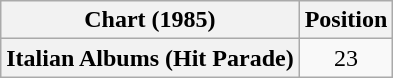<table class="wikitable plainrowheaders" style="text-align:center">
<tr>
<th scope="col">Chart (1985)</th>
<th scope="col">Position</th>
</tr>
<tr>
<th scope="row">Italian Albums (Hit Parade)</th>
<td>23</td>
</tr>
</table>
